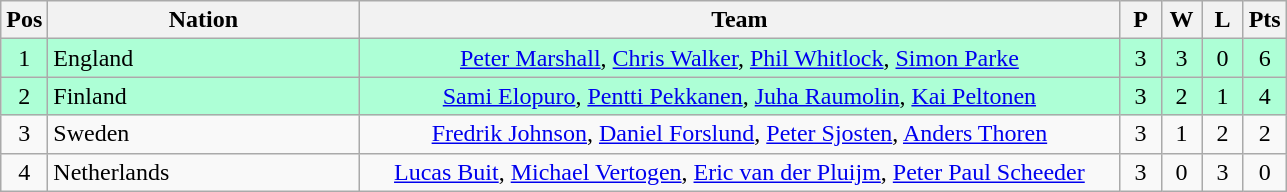<table class="wikitable" style="font-size: 100%">
<tr>
<th width=20>Pos</th>
<th width=200>Nation</th>
<th width=500>Team</th>
<th width=20>P</th>
<th width=20>W</th>
<th width=20>L</th>
<th width=20>Pts</th>
</tr>
<tr align=center style="background: #ADFFD6;">
<td>1</td>
<td align="left"> England</td>
<td><a href='#'>Peter Marshall</a>, <a href='#'>Chris Walker</a>, <a href='#'>Phil Whitlock</a>, <a href='#'>Simon Parke</a></td>
<td>3</td>
<td>3</td>
<td>0</td>
<td>6</td>
</tr>
<tr align=center style="background: #ADFFD6;">
<td>2</td>
<td align="left"> Finland</td>
<td><a href='#'>Sami Elopuro</a>, <a href='#'>Pentti Pekkanen</a>, <a href='#'>Juha Raumolin</a>, <a href='#'>Kai Peltonen</a></td>
<td>3</td>
<td>2</td>
<td>1</td>
<td>4</td>
</tr>
<tr align=center>
<td>3</td>
<td align="left"> Sweden</td>
<td><a href='#'>Fredrik Johnson</a>, <a href='#'>Daniel Forslund</a>, <a href='#'>Peter Sjosten</a>, <a href='#'>Anders Thoren</a></td>
<td>3</td>
<td>1</td>
<td>2</td>
<td>2</td>
</tr>
<tr align=center>
<td>4</td>
<td align="left"> Netherlands</td>
<td><a href='#'>Lucas Buit</a>, <a href='#'>Michael Vertogen</a>, <a href='#'>Eric van der Pluijm</a>, <a href='#'>Peter Paul Scheeder</a></td>
<td>3</td>
<td>0</td>
<td>3</td>
<td>0</td>
</tr>
</table>
